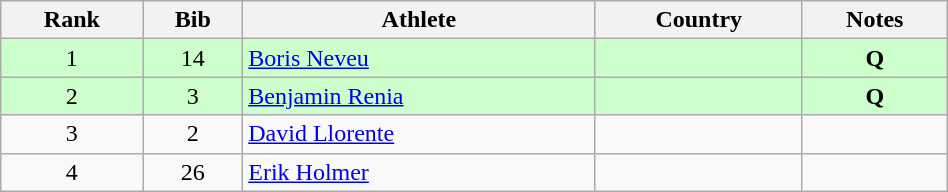<table class="wikitable" style="text-align:center;width: 50%;">
<tr>
<th>Rank</th>
<th>Bib</th>
<th>Athlete</th>
<th>Country</th>
<th>Notes</th>
</tr>
<tr bgcolor=ccffcc>
<td>1</td>
<td>14</td>
<td align=left><a href='#'>Boris Neveu</a></td>
<td align=left></td>
<td><strong>Q</strong></td>
</tr>
<tr bgcolor=ccffcc>
<td>2</td>
<td>3</td>
<td align=left><a href='#'>Benjamin Renia</a></td>
<td align=left></td>
<td><strong>Q</strong></td>
</tr>
<tr>
<td>3</td>
<td>2</td>
<td align=left><a href='#'>David Llorente</a></td>
<td align=left></td>
<td></td>
</tr>
<tr>
<td>4</td>
<td>26</td>
<td align=left><a href='#'>Erik Holmer</a></td>
<td align=left></td>
<td></td>
</tr>
</table>
